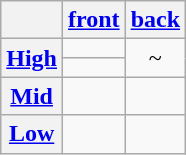<table class="wikitable" style="text-align:center;">
<tr>
<th></th>
<th><a href='#'>front</a></th>
<th><a href='#'>back</a></th>
</tr>
<tr>
<th rowspan=2><a href='#'>High</a></th>
<td> </td>
<td rowspan=2> ~  </td>
</tr>
<tr>
<td> </td>
</tr>
<tr>
<th><a href='#'>Mid</a></th>
<td> </td>
<td> </td>
</tr>
<tr>
<th><a href='#'>Low</a></th>
<td> </td>
<td> </td>
</tr>
</table>
